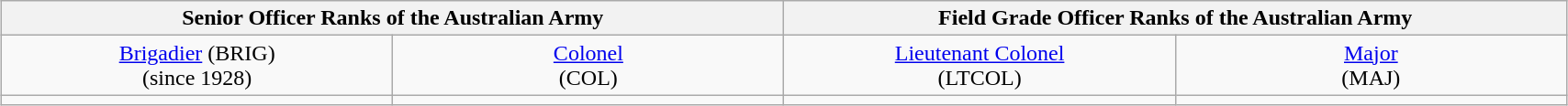<table class="wikitable"  style="margin:0.2em auto; width:90%;">
<tr>
<th colspan=2>Senior Officer Ranks of the Australian Army</th>
<th colspan=2>Field Grade Officer Ranks of the Australian Army</th>
</tr>
<tr align=center>
<td width="25%"><a href='#'>Brigadier</a> (BRIG)<br>(since 1928)</td>
<td width="25%"><a href='#'>Colonel</a><br>(COL)</td>
<td width="25%"><a href='#'>Lieutenant Colonel</a><br>(LTCOL)</td>
<td width="25%"><a href='#'>Major</a><br>(MAJ)</td>
</tr>
<tr style="text-align:center;">
<td></td>
<td></td>
<td></td>
<td></td>
</tr>
</table>
